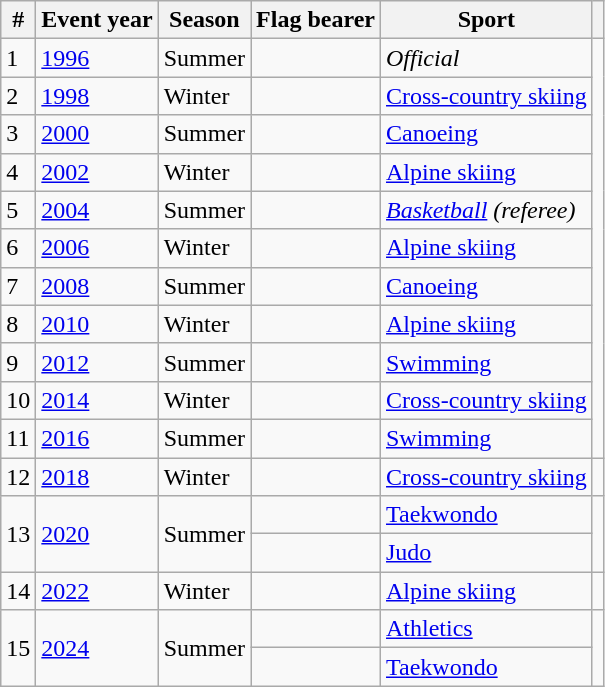<table class="wikitable sortable">
<tr>
<th>#</th>
<th>Event year</th>
<th>Season</th>
<th>Flag bearer</th>
<th>Sport</th>
<th></th>
</tr>
<tr>
<td>1</td>
<td><a href='#'>1996</a></td>
<td>Summer</td>
<td></td>
<td><em>Official</em></td>
<td rowspan=11></td>
</tr>
<tr>
<td>2</td>
<td><a href='#'>1998</a></td>
<td>Winter</td>
<td></td>
<td><a href='#'>Cross-country skiing</a></td>
</tr>
<tr>
<td>3</td>
<td><a href='#'>2000</a></td>
<td>Summer</td>
<td></td>
<td><a href='#'>Canoeing</a></td>
</tr>
<tr>
<td>4</td>
<td><a href='#'>2002</a></td>
<td>Winter</td>
<td></td>
<td><a href='#'>Alpine skiing</a></td>
</tr>
<tr>
<td>5</td>
<td><a href='#'>2004</a></td>
<td>Summer</td>
<td></td>
<td><em><a href='#'>Basketball</a> (referee)</em></td>
</tr>
<tr>
<td>6</td>
<td><a href='#'>2006</a></td>
<td>Winter</td>
<td></td>
<td><a href='#'>Alpine skiing</a></td>
</tr>
<tr>
<td>7</td>
<td><a href='#'>2008</a></td>
<td>Summer</td>
<td></td>
<td><a href='#'>Canoeing</a></td>
</tr>
<tr>
<td>8</td>
<td><a href='#'>2010</a></td>
<td>Winter</td>
<td></td>
<td><a href='#'>Alpine skiing</a></td>
</tr>
<tr>
<td>9</td>
<td><a href='#'>2012</a></td>
<td>Summer</td>
<td></td>
<td><a href='#'>Swimming</a></td>
</tr>
<tr>
<td>10</td>
<td><a href='#'>2014</a></td>
<td>Winter</td>
<td></td>
<td><a href='#'>Cross-country skiing</a></td>
</tr>
<tr>
<td>11</td>
<td><a href='#'>2016</a></td>
<td>Summer</td>
<td></td>
<td><a href='#'>Swimming</a></td>
</tr>
<tr>
<td>12</td>
<td><a href='#'>2018</a></td>
<td>Winter</td>
<td></td>
<td><a href='#'>Cross-country skiing</a></td>
<td></td>
</tr>
<tr>
<td rowspan=2>13</td>
<td rowspan=2><a href='#'>2020</a></td>
<td rowspan=2>Summer</td>
<td></td>
<td><a href='#'>Taekwondo</a></td>
<td rowspan=2></td>
</tr>
<tr>
<td></td>
<td><a href='#'>Judo</a></td>
</tr>
<tr>
<td>14</td>
<td><a href='#'>2022</a></td>
<td>Winter</td>
<td></td>
<td><a href='#'>Alpine skiing</a></td>
<td></td>
</tr>
<tr>
<td rowspan=2>15</td>
<td rowspan=2><a href='#'>2024</a></td>
<td rowspan=2>Summer</td>
<td></td>
<td><a href='#'>Athletics</a></td>
<td rowspan=2></td>
</tr>
<tr>
<td></td>
<td><a href='#'>Taekwondo</a></td>
</tr>
</table>
